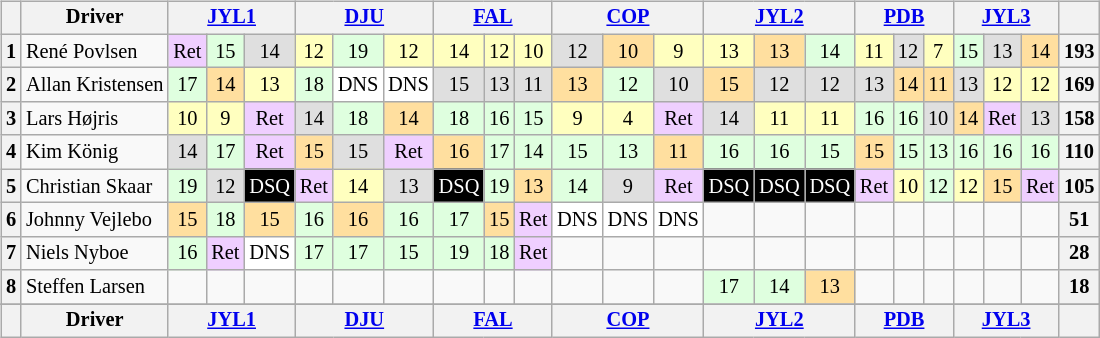<table>
<tr>
<td valign="top"><br><table align=left| class="wikitable" style="font-size: 85%; text-align: center;">
<tr valign="top">
<th valign="middle"></th>
<th valign="middle">Driver</th>
<th colspan=3><a href='#'>JYL1</a></th>
<th colspan=3><a href='#'>DJU</a></th>
<th colspan=3><a href='#'>FAL</a></th>
<th colspan=3><a href='#'>COP</a></th>
<th colspan=3><a href='#'>JYL2</a></th>
<th colspan=3><a href='#'>PDB</a></th>
<th colspan=3><a href='#'>JYL3</a></th>
<th valign="middle"></th>
</tr>
<tr>
<th>1</th>
<td align="left"> René Povlsen</td>
<td style="background:#efcfff;">Ret</td>
<td style="background:#dfffdf;">15</td>
<td style="background:#dfdfdf;">14</td>
<td style="background:#ffffbf;">12</td>
<td style="background:#dfffdf;">19</td>
<td style="background:#ffffbf;">12</td>
<td style="background:#ffffbf;">14</td>
<td style="background:#ffffbf;">12</td>
<td style="background:#ffffbf;">10</td>
<td style="background:#dfdfdf;">12</td>
<td style="background:#ffdf9f;">10</td>
<td style="background:#ffffbf;">9</td>
<td style="background:#ffffbf;">13</td>
<td style="background:#ffdf9f;">13</td>
<td style="background:#dfffdf;">14</td>
<td style="background:#ffffbf;">11</td>
<td style="background:#dfdfdf;">12</td>
<td style="background:#ffffbf;">7</td>
<td style="background:#dfffdf;">15</td>
<td style="background:#dfdfdf;">13</td>
<td style="background:#ffdf9f;">14</td>
<th>193</th>
</tr>
<tr>
<th>2</th>
<td align="left" nowrap> Allan Kristensen</td>
<td style="background:#dfffdf;">17</td>
<td style="background:#ffdf9f;">14</td>
<td style="background:#ffffbf;">13</td>
<td style="background:#dfffdf;">18</td>
<td style="background:#ffffff;">DNS</td>
<td style="background:#ffffff;">DNS</td>
<td style="background:#dfdfdf;">15</td>
<td style="background:#dfdfdf;">13</td>
<td style="background:#dfdfdf;">11</td>
<td style="background:#ffdf9f;">13</td>
<td style="background:#dfffdf;">12</td>
<td style="background:#dfdfdf;">10</td>
<td style="background:#ffdf9f;">15</td>
<td style="background:#dfdfdf;">12</td>
<td style="background:#dfdfdf;">12</td>
<td style="background:#dfdfdf;">13</td>
<td style="background:#ffdf9f;">14</td>
<td style="background:#ffdf9f;">11</td>
<td style="background:#dfdfdf;">13</td>
<td style="background:#ffffbf;">12</td>
<td style="background:#ffffbf;">12</td>
<th>169</th>
</tr>
<tr>
<th>3</th>
<td align="left"> Lars Højris</td>
<td style="background:#ffffbf;">10</td>
<td style="background:#ffffbf;">9</td>
<td style="background:#efcfff;">Ret</td>
<td style="background:#dfdfdf;">14</td>
<td style="background:#dfffdf;">18</td>
<td style="background:#ffdf9f;">14</td>
<td style="background:#dfffdf;">18</td>
<td style="background:#dfffdf;">16</td>
<td style="background:#dfffdf;">15</td>
<td style="background:#ffffbf;">9</td>
<td style="background:#ffffbf;">4</td>
<td style="background:#efcfff;">Ret</td>
<td style="background:#dfdfdf;">14</td>
<td style="background:#ffffbf;">11</td>
<td style="background:#ffffbf;">11</td>
<td style="background:#dfffdf;">16</td>
<td style="background:#dfffdf;">16</td>
<td style="background:#dfdfdf;">10</td>
<td style="background:#ffdf9f;">14</td>
<td style="background:#efcfff;">Ret</td>
<td style="background:#dfdfdf;">13</td>
<th>158</th>
</tr>
<tr>
<th>4</th>
<td align="left"> Kim König</td>
<td style="background:#dfdfdf;">14</td>
<td style="background:#dfffdf;">17</td>
<td style="background:#efcfff;">Ret</td>
<td style="background:#ffdf9f;">15</td>
<td style="background:#dfdfdf;">15</td>
<td style="background:#efcfff;">Ret</td>
<td style="background:#ffdf9f">16</td>
<td style="background:#dfffdf;">17</td>
<td style="background:#dfffdf;">14</td>
<td style="background:#dfffdf;">15</td>
<td style="background:#dfffdf;">13</td>
<td style="background:#ffdf9f;">11</td>
<td style="background:#dfffdf;">16</td>
<td style="background:#dfffdf;">16</td>
<td style="background:#dfffdf;">15</td>
<td style="background:#ffdf9f;">15</td>
<td style="background:#dfffdf;">15</td>
<td style="background:#dfffdf;">13</td>
<td style="background:#dfffdf;">16</td>
<td style="background:#dfffdf;">16</td>
<td style="background:#dfffdf;">16</td>
<th>110</th>
</tr>
<tr>
<th>5</th>
<td align="left"> Christian Skaar</td>
<td style="background:#dfffdf;">19</td>
<td style="background:#dfdfdf;">12</td>
<td style="background:#000000; color:#ffffff;">DSQ</td>
<td style="background:#efcfff;">Ret</td>
<td style="background:#ffffbf;">14</td>
<td style="background:#dfdfdf;">13</td>
<td style="background:#000000; color:#ffffff;">DSQ</td>
<td style="background:#dfffdf;">19</td>
<td style="background:#ffdf9f;">13</td>
<td style="background:#dfffdf;">14</td>
<td style="background:#dfdfdf;">9</td>
<td style="background:#efcfff;">Ret</td>
<td style="background:#000000; color:#ffffff;">DSQ</td>
<td style="background:#000000; color:#ffffff;">DSQ</td>
<td style="background:#000000; color:#ffffff;">DSQ</td>
<td style="background:#efcfff;">Ret</td>
<td style="background:#ffffbf;">10</td>
<td style="background:#dfffdf;">12</td>
<td style="background:#ffffbf;">12</td>
<td style="background:#ffdf9f;">15</td>
<td style="background:#efcfff;">Ret</td>
<th>105</th>
</tr>
<tr>
<th>6</th>
<td align="left"> Johnny Vejlebo</td>
<td style="background:#ffdf9f;">15</td>
<td style="background:#dfffdf">18</td>
<td style="background:#ffdf9f;">15</td>
<td style="background:#dfffdf">16</td>
<td style="background:#ffdf9f">16</td>
<td style="background:#dfffdf">16</td>
<td style="background:#dfffdf">17</td>
<td style="background:#ffdf9f;">15</td>
<td style="background:#efcfff;">Ret</td>
<td style="background:#ffffff;">DNS</td>
<td style="background:#ffffff;">DNS</td>
<td style="background:#ffffff;">DNS</td>
<td></td>
<td></td>
<td></td>
<td></td>
<td></td>
<td></td>
<td></td>
<td></td>
<td></td>
<th>51</th>
</tr>
<tr>
<th>7</th>
<td align="left"> Niels Nyboe</td>
<td style="background:#dfffdf">16</td>
<td style="background:#efcfff;">Ret</td>
<td style="background:#ffffff;">DNS</td>
<td style="background:#dfffdf">17</td>
<td style="background:#dfffdf">17</td>
<td style="background:#dfffdf;">15</td>
<td style="background:#dfffdf">19</td>
<td style="background:#dfffdf">18</td>
<td style="background:#efcfff;">Ret</td>
<td></td>
<td></td>
<td></td>
<td></td>
<td></td>
<td></td>
<td></td>
<td></td>
<td></td>
<td></td>
<td></td>
<td></td>
<th>28</th>
</tr>
<tr>
<th>8</th>
<td align="left"> Steffen Larsen</td>
<td></td>
<td></td>
<td></td>
<td></td>
<td></td>
<td></td>
<td></td>
<td></td>
<td></td>
<td></td>
<td></td>
<td></td>
<td style="background:#dfffdf">17</td>
<td style="background:#dfffdf;">14</td>
<td style="background:#ffdf9f;">13</td>
<td></td>
<td></td>
<td></td>
<td></td>
<td></td>
<td></td>
<th>18</th>
</tr>
<tr>
</tr>
<tr valign="top">
<th valign="middle"></th>
<th valign="middle">Driver</th>
<th colspan=3><a href='#'>JYL1</a></th>
<th colspan=3><a href='#'>DJU</a></th>
<th colspan=3><a href='#'>FAL</a></th>
<th colspan=3><a href='#'>COP</a></th>
<th colspan=3><a href='#'>JYL2</a></th>
<th colspan=3><a href='#'>PDB</a></th>
<th colspan=3><a href='#'>JYL3</a></th>
<th valign="middle"></th>
</tr>
</table>
</td>
</tr>
</table>
